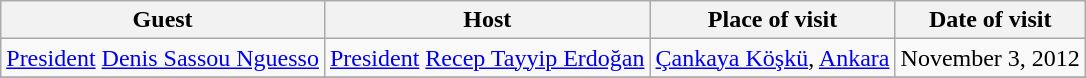<table class="wikitable" border="1">
<tr>
<th>Guest</th>
<th>Host</th>
<th>Place of visit</th>
<th>Date of visit</th>
</tr>
<tr>
<td> <a href='#'>President</a> <a href='#'>Denis Sassou Nguesso</a></td>
<td> <a href='#'>President</a> <a href='#'>Recep Tayyip Erdoğan</a></td>
<td><a href='#'>Çankaya Köşkü</a>, <a href='#'>Ankara</a></td>
<td>November 3, 2012</td>
</tr>
<tr>
</tr>
</table>
